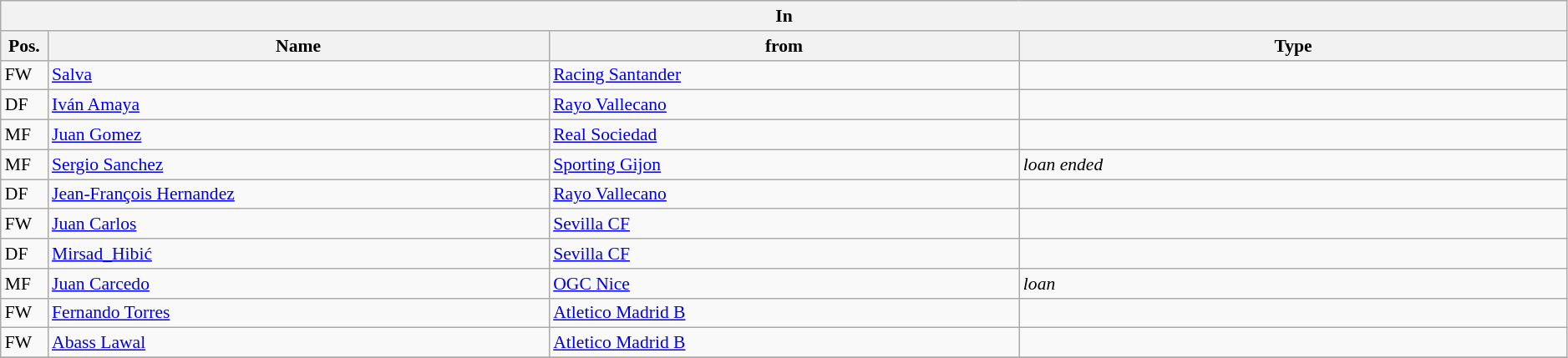<table class="wikitable" style="font-size:90%;width:99%;">
<tr>
<th colspan="4">In</th>
</tr>
<tr>
<th width=3%>Pos.</th>
<th width=32%>Name</th>
<th width=30%>from</th>
<th width=35%>Type</th>
</tr>
<tr>
<td>FW</td>
<td><a href='#'>Salva</a></td>
<td><a href='#'>Racing Santander</a></td>
<td></td>
</tr>
<tr>
<td>DF</td>
<td><a href='#'>Iván Amaya</a></td>
<td><a href='#'>Rayo Vallecano</a></td>
<td></td>
</tr>
<tr>
<td>MF</td>
<td><a href='#'>Juan Gomez</a></td>
<td><a href='#'>Real Sociedad</a></td>
<td></td>
</tr>
<tr>
<td>MF</td>
<td><a href='#'>Sergio Sanchez</a></td>
<td><a href='#'>Sporting Gijon</a></td>
<td><em>loan ended</em></td>
</tr>
<tr>
<td>DF</td>
<td><a href='#'>Jean-François Hernandez</a></td>
<td><a href='#'>Rayo Vallecano</a></td>
<td></td>
</tr>
<tr>
<td>FW</td>
<td><a href='#'>Juan Carlos</a></td>
<td><a href='#'>Sevilla CF</a></td>
<td></td>
</tr>
<tr>
<td>DF</td>
<td><a href='#'>Mirsad_Hibić</a></td>
<td><a href='#'>Sevilla CF</a></td>
<td></td>
</tr>
<tr>
<td>MF</td>
<td><a href='#'>Juan Carcedo</a></td>
<td><a href='#'>OGC Nice</a></td>
<td><em>loan</em></td>
</tr>
<tr>
<td>FW</td>
<td><a href='#'>Fernando Torres</a></td>
<td><a href='#'>Atletico Madrid B</a></td>
<td></td>
</tr>
<tr>
<td>FW</td>
<td><a href='#'>Abass Lawal</a></td>
<td><a href='#'>Atletico Madrid B</a></td>
<td></td>
</tr>
<tr>
</tr>
</table>
